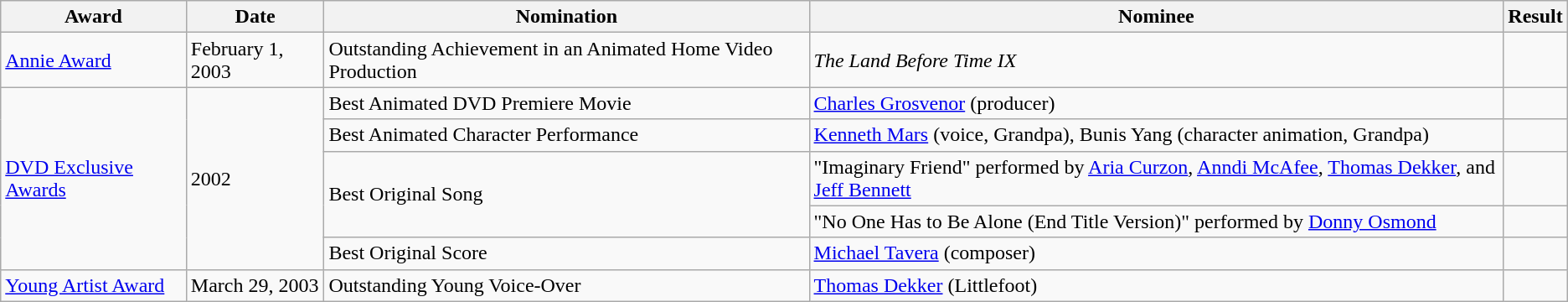<table class="wikitable" width:100%;">
<tr>
<th>Award</th>
<th>Date</th>
<th>Nomination</th>
<th>Nominee</th>
<th>Result</th>
</tr>
<tr>
<td><a href='#'>Annie Award</a></td>
<td>February 1, 2003</td>
<td>Outstanding Achievement in an Animated Home Video Production</td>
<td><em>The Land Before Time IX</em></td>
<td></td>
</tr>
<tr>
<td rowspan=5><a href='#'>DVD Exclusive Awards</a></td>
<td rowspan=5>2002</td>
<td>Best Animated DVD Premiere Movie</td>
<td><a href='#'>Charles Grosvenor</a> (producer)</td>
<td></td>
</tr>
<tr>
<td>Best Animated Character Performance</td>
<td><a href='#'>Kenneth Mars</a> (voice, Grandpa), Bunis Yang (character animation, Grandpa)</td>
<td></td>
</tr>
<tr>
<td rowspan=2>Best Original Song</td>
<td>"Imaginary Friend" performed by <a href='#'>Aria Curzon</a>, <a href='#'>Anndi McAfee</a>, <a href='#'>Thomas Dekker</a>, and <a href='#'>Jeff Bennett</a></td>
<td></td>
</tr>
<tr>
<td>"No One Has to Be Alone (End Title Version)" performed by <a href='#'>Donny Osmond</a></td>
<td></td>
</tr>
<tr>
<td>Best Original Score</td>
<td><a href='#'>Michael Tavera</a> (composer)</td>
<td></td>
</tr>
<tr>
<td><a href='#'>Young Artist Award</a></td>
<td>March 29, 2003</td>
<td>Outstanding Young Voice-Over</td>
<td><a href='#'>Thomas Dekker</a> (Littlefoot)</td>
<td></td>
</tr>
</table>
